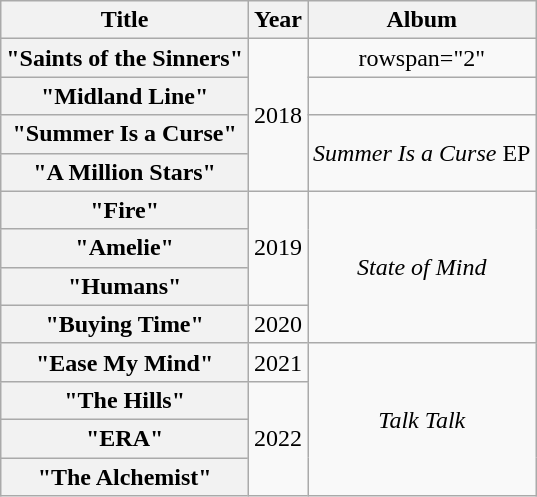<table class="wikitable plainrowheaders" style="text-align:center">
<tr>
<th scope="col">Title</th>
<th scope="col">Year</th>
<th scope="col">Album</th>
</tr>
<tr>
<th scope="row">"Saints of the Sinners"</th>
<td rowspan="4">2018</td>
<td>rowspan="2" </td>
</tr>
<tr>
<th scope="row">"Midland Line"</th>
</tr>
<tr>
<th scope="row">"Summer Is a Curse"</th>
<td rowspan="2"><em>Summer Is a Curse</em> EP</td>
</tr>
<tr>
<th scope="row">"A Million Stars"</th>
</tr>
<tr>
<th scope="row">"Fire"</th>
<td rowspan="3">2019</td>
<td rowspan="4"><em>State of Mind</em></td>
</tr>
<tr>
<th scope="row">"Amelie"</th>
</tr>
<tr>
<th scope="row">"Humans"</th>
</tr>
<tr>
<th scope="row">"Buying Time"</th>
<td>2020</td>
</tr>
<tr>
<th scope="row">"Ease My Mind"</th>
<td>2021</td>
<td rowspan="4"><em>Talk Talk</em></td>
</tr>
<tr>
<th scope="row">"The Hills"</th>
<td rowspan="3">2022</td>
</tr>
<tr>
<th scope="row">"ERA"</th>
</tr>
<tr>
<th scope="row">"The Alchemist"</th>
</tr>
</table>
